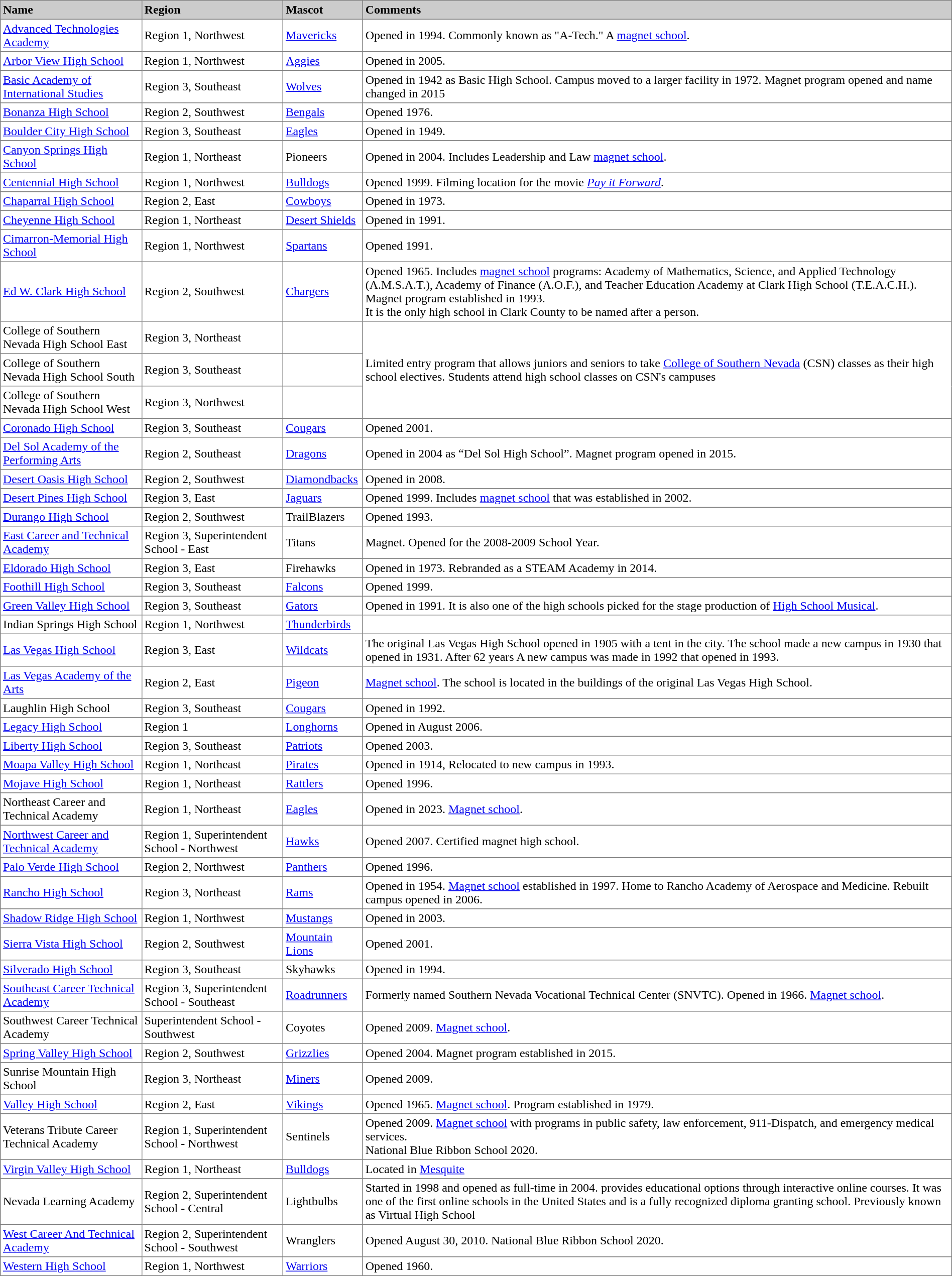<table cellpadding="3" cellspacing="0" border="1" style="width:auto; border-collapse:collapse;">
<tr style="background:#ccc;">
<td><strong>Name</strong></td>
<td><strong>Region</strong></td>
<td><strong>Mascot</strong></td>
<td><strong>Comments</strong></td>
</tr>
<tr>
<td><a href='#'>Advanced Technologies Academy</a></td>
<td>Region 1, Northwest</td>
<td><a href='#'>Mavericks</a></td>
<td>Opened in 1994. Commonly known as "A-Tech."  A <a href='#'>magnet school</a>.</td>
</tr>
<tr>
<td><a href='#'>Arbor View High School</a></td>
<td>Region 1, Northwest</td>
<td><a href='#'>Aggies</a></td>
<td>Opened in 2005.</td>
</tr>
<tr>
<td><a href='#'>Basic Academy of International Studies</a></td>
<td>Region 3, Southeast</td>
<td><a href='#'>Wolves</a></td>
<td>Opened in 1942 as Basic High School. Campus moved to a larger facility in 1972. Magnet program opened and name changed in 2015</td>
</tr>
<tr>
<td><a href='#'>Bonanza High School</a></td>
<td>Region 2, Southwest</td>
<td><a href='#'>Bengals</a></td>
<td>Opened 1976.</td>
</tr>
<tr>
<td><a href='#'>Boulder City High School</a></td>
<td>Region 3, Southeast</td>
<td><a href='#'>Eagles</a></td>
<td>Opened in 1949.</td>
</tr>
<tr>
<td><a href='#'>Canyon Springs High School</a></td>
<td>Region 1, Northeast</td>
<td>Pioneers</td>
<td>Opened in 2004. Includes Leadership and Law <a href='#'>magnet school</a>.</td>
</tr>
<tr>
<td><a href='#'>Centennial High School</a></td>
<td>Region 1, Northwest</td>
<td><a href='#'>Bulldogs</a></td>
<td>Opened 1999. Filming location for the movie <a href='#'><em>Pay it Forward</em></a>.</td>
</tr>
<tr>
<td><a href='#'>Chaparral High School</a></td>
<td>Region 2, East</td>
<td><a href='#'>Cowboys</a></td>
<td>Opened in 1973.</td>
</tr>
<tr>
<td><a href='#'>Cheyenne High School</a></td>
<td>Region 1, Northeast</td>
<td><a href='#'>Desert Shields</a></td>
<td>Opened in 1991.</td>
</tr>
<tr>
<td><a href='#'>Cimarron-Memorial High School</a></td>
<td>Region 1, Northwest</td>
<td><a href='#'>Spartans</a></td>
<td>Opened 1991.</td>
</tr>
<tr>
<td><a href='#'>Ed W. Clark High School</a></td>
<td>Region 2, Southwest</td>
<td><a href='#'>Chargers</a></td>
<td>Opened 1965. Includes <a href='#'>magnet school</a> programs: Academy of Mathematics, Science, and Applied Technology (A.M.S.A.T.), Academy of Finance (A.O.F.), and Teacher Education Academy at Clark High School (T.E.A.C.H.). Magnet program established in 1993.<br>It is the only high school in Clark County to be named after a person.</td>
</tr>
<tr>
<td>College of Southern Nevada High School East</td>
<td>Region 3, Northeast</td>
<td></td>
<td rowspan="3">Limited entry program that allows juniors and seniors to take <a href='#'>College of Southern Nevada</a> (CSN) classes as their high school electives. Students attend high school classes on CSN's campuses</td>
</tr>
<tr>
<td>College of Southern Nevada High School South</td>
<td>Region 3, Southeast</td>
<td></td>
</tr>
<tr>
<td>College of Southern Nevada High School West</td>
<td>Region 3, Northwest</td>
<td></td>
</tr>
<tr>
<td><a href='#'>Coronado High School</a></td>
<td>Region 3, Southeast</td>
<td><a href='#'>Cougars</a></td>
<td>Opened 2001.</td>
</tr>
<tr>
<td><a href='#'>Del Sol Academy of the Performing Arts</a></td>
<td>Region 2, Southeast</td>
<td><a href='#'>Dragons</a></td>
<td>Opened in 2004 as “Del Sol High School”. Magnet program opened in 2015.</td>
</tr>
<tr>
<td><a href='#'>Desert Oasis High School</a></td>
<td>Region 2, Southwest</td>
<td><a href='#'>Diamondbacks</a></td>
<td>Opened in 2008.</td>
</tr>
<tr>
<td><a href='#'>Desert Pines High School</a></td>
<td>Region 3, East</td>
<td><a href='#'>Jaguars</a></td>
<td>Opened 1999. Includes <a href='#'>magnet school</a> that was established in 2002.</td>
</tr>
<tr>
<td><a href='#'>Durango High School</a></td>
<td>Region 2, Southwest</td>
<td>TrailBlazers</td>
<td>Opened 1993.</td>
</tr>
<tr>
<td><a href='#'>East Career and Technical Academy</a></td>
<td>Region 3, Superintendent School - East</td>
<td>Titans</td>
<td>Magnet. Opened for the 2008-2009 School Year.</td>
</tr>
<tr>
<td><a href='#'>Eldorado High School</a></td>
<td>Region 3, East</td>
<td>Firehawks</td>
<td>Opened in 1973. Rebranded as a STEAM Academy in 2014.</td>
</tr>
<tr>
<td><a href='#'>Foothill High School</a></td>
<td>Region 3, Southeast</td>
<td><a href='#'>Falcons</a></td>
<td>Opened 1999.</td>
</tr>
<tr>
<td><a href='#'>Green Valley High School</a></td>
<td>Region 3, Southeast</td>
<td><a href='#'>Gators</a></td>
<td>Opened in 1991. It is also one of the high schools picked for the stage production of <a href='#'>High School Musical</a>.</td>
</tr>
<tr>
<td>Indian Springs High School</td>
<td>Region 1, Northwest</td>
<td><a href='#'>Thunderbirds</a></td>
<td></td>
</tr>
<tr>
<td><a href='#'>Las Vegas High School</a></td>
<td>Region 3, East</td>
<td><a href='#'>Wildcats</a></td>
<td>The original Las Vegas High School opened in 1905 with a tent in the city. The school made a new campus in 1930 that opened in 1931. After 62 years A new campus was made in 1992 that opened in 1993.</td>
</tr>
<tr>
<td><a href='#'>Las Vegas Academy of the Arts</a></td>
<td>Region 2, East</td>
<td><a href='#'>Pigeon</a></td>
<td><a href='#'>Magnet school</a>.  The school is located in the buildings of the original Las Vegas High School.</td>
</tr>
<tr>
<td>Laughlin High School</td>
<td>Region 3, Southeast</td>
<td><a href='#'>Cougars</a></td>
<td>Opened in 1992.</td>
</tr>
<tr>
<td><a href='#'>Legacy High School</a></td>
<td>Region 1</td>
<td><a href='#'>Longhorns</a></td>
<td>Opened in August 2006.</td>
</tr>
<tr>
<td><a href='#'>Liberty High School</a></td>
<td>Region 3, Southeast</td>
<td><a href='#'>Patriots</a></td>
<td>Opened 2003.</td>
</tr>
<tr>
<td><a href='#'>Moapa Valley High School</a></td>
<td>Region 1, Northeast</td>
<td><a href='#'>Pirates</a></td>
<td>Opened in 1914, Relocated to new campus in 1993.</td>
</tr>
<tr>
<td><a href='#'>Mojave High School</a></td>
<td>Region 1, Northeast</td>
<td><a href='#'>Rattlers</a></td>
<td>Opened 1996.</td>
</tr>
<tr>
<td>Northeast Career and Technical Academy</td>
<td>Region 1, Northeast</td>
<td><a href='#'>Eagles</a></td>
<td>Opened in 2023. <a href='#'>Magnet school</a>.</td>
</tr>
<tr>
<td><a href='#'>Northwest Career and Technical Academy</a></td>
<td>Region 1, Superintendent School - Northwest</td>
<td><a href='#'>Hawks</a></td>
<td>Opened 2007. Certified magnet high school.</td>
</tr>
<tr>
<td><a href='#'>Palo Verde High School</a></td>
<td>Region 2, Northwest</td>
<td><a href='#'>Panthers</a></td>
<td>Opened 1996.</td>
</tr>
<tr>
<td><a href='#'>Rancho High School</a></td>
<td>Region 3, Northeast</td>
<td><a href='#'>Rams</a></td>
<td>Opened in 1954. <a href='#'>Magnet school</a> established in 1997. Home to Rancho Academy of Aerospace and Medicine.  Rebuilt campus opened in 2006.</td>
</tr>
<tr>
<td><a href='#'>Shadow Ridge High School</a></td>
<td>Region 1, Northwest</td>
<td><a href='#'>Mustangs</a></td>
<td>Opened in 2003.</td>
</tr>
<tr>
<td><a href='#'>Sierra Vista High School</a></td>
<td>Region 2, Southwest</td>
<td><a href='#'>Mountain Lions</a></td>
<td>Opened 2001.</td>
</tr>
<tr>
<td><a href='#'>Silverado High School</a></td>
<td>Region 3, Southeast</td>
<td>Skyhawks</td>
<td>Opened in 1994.</td>
</tr>
<tr>
<td><a href='#'>Southeast Career Technical Academy</a></td>
<td>Region 3, Superintendent School - Southeast</td>
<td><a href='#'>Roadrunners</a></td>
<td>Formerly named Southern Nevada Vocational Technical Center (SNVTC). Opened in 1966. <a href='#'>Magnet school</a>.</td>
</tr>
<tr>
<td>Southwest Career Technical Academy</td>
<td>Superintendent School - Southwest</td>
<td>Coyotes</td>
<td>Opened 2009. <a href='#'>Magnet school</a>.</td>
</tr>
<tr>
<td><a href='#'>Spring Valley High School</a></td>
<td>Region 2, Southwest</td>
<td><a href='#'>Grizzlies</a></td>
<td>Opened 2004. Magnet program established in 2015.</td>
</tr>
<tr>
<td>Sunrise Mountain High School</td>
<td>Region 3, Northeast</td>
<td><a href='#'>Miners</a></td>
<td>Opened 2009.</td>
</tr>
<tr>
<td><a href='#'>Valley High School</a></td>
<td>Region 2, East</td>
<td><a href='#'>Vikings</a></td>
<td>Opened 1965. <a href='#'>Magnet school</a>. Program established in 1979.</td>
</tr>
<tr>
<td>Veterans Tribute Career Technical Academy</td>
<td>Region 1, Superintendent School - Northwest</td>
<td>Sentinels</td>
<td>Opened 2009. <a href='#'>Magnet school</a> with programs in public safety, law enforcement, 911-Dispatch, and emergency medical services.<br>National Blue Ribbon School 2020.</td>
</tr>
<tr>
<td><a href='#'>Virgin Valley High School</a></td>
<td>Region 1, Northeast</td>
<td><a href='#'>Bulldogs</a></td>
<td>Located in <a href='#'>Mesquite</a></td>
</tr>
<tr>
<td>Nevada Learning Academy</td>
<td>Region 2, Superintendent School - Central</td>
<td>Lightbulbs</td>
<td>Started in 1998 and opened as full-time in 2004.  provides educational options through interactive online courses. It was one of the first online schools in the United States and is a fully recognized diploma granting school.  Previously known as Virtual High School</td>
</tr>
<tr>
<td><a href='#'>West Career And Technical Academy</a></td>
<td>Region 2, Superintendent School - Southwest</td>
<td>Wranglers</td>
<td>Opened August 30, 2010. National Blue Ribbon School 2020.</td>
</tr>
<tr>
<td><a href='#'>Western High School</a></td>
<td>Region 1, Northwest</td>
<td><a href='#'>Warriors</a></td>
<td>Opened 1960.</td>
</tr>
</table>
